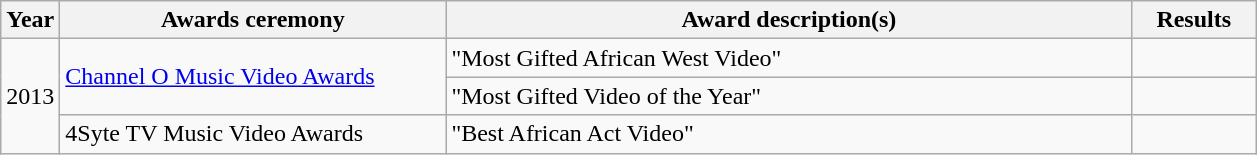<table class="wikitable">
<tr>
<th>Year</th>
<th width="250">Awards ceremony</th>
<th width="450">Award description(s)</th>
<th width="75">Results</th>
</tr>
<tr>
<td rowspan="3">2013</td>
<td rowspan="2"><a href='#'>Channel O Music Video Awards</a></td>
<td>"Most Gifted African West Video"</td>
<td></td>
</tr>
<tr>
<td>"Most Gifted Video of the Year"</td>
<td></td>
</tr>
<tr>
<td>4Syte TV Music Video Awards</td>
<td>"Best African Act Video"</td>
<td></td>
</tr>
</table>
